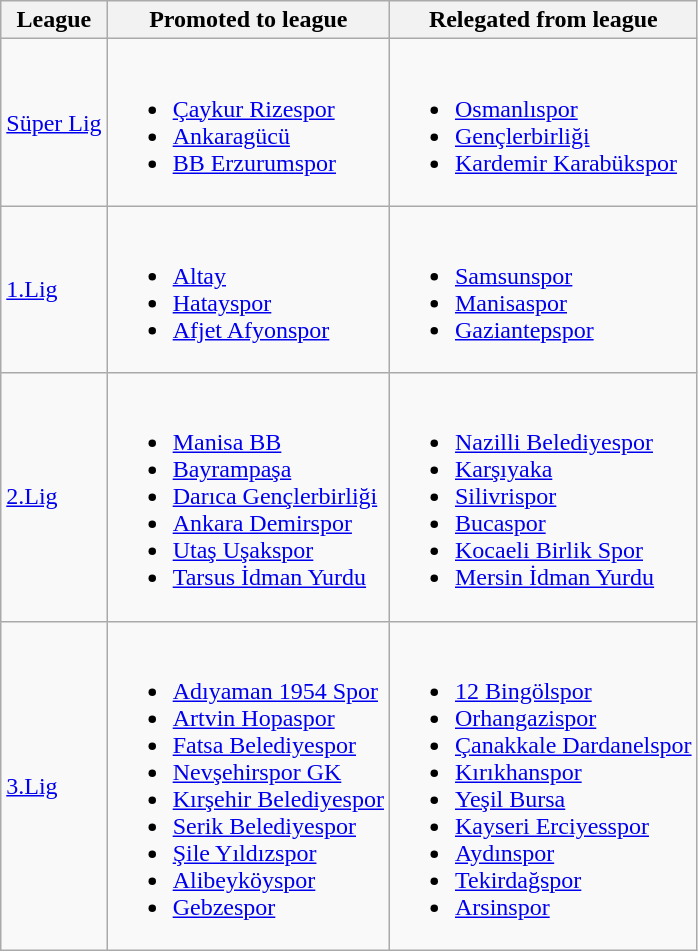<table class="wikitable">
<tr>
<th>League</th>
<th>Promoted to league</th>
<th>Relegated from league</th>
</tr>
<tr>
<td><a href='#'>Süper Lig</a></td>
<td><br><ul><li><a href='#'>Çaykur Rizespor</a></li><li><a href='#'>Ankaragücü</a></li><li><a href='#'>BB Erzurumspor</a></li></ul></td>
<td><br><ul><li><a href='#'>Osmanlıspor</a></li><li><a href='#'>Gençlerbirliği</a></li><li><a href='#'>Kardemir Karabükspor</a></li></ul></td>
</tr>
<tr>
<td><a href='#'>1.Lig</a></td>
<td><br><ul><li><a href='#'>Altay</a></li><li><a href='#'>Hatayspor</a></li><li><a href='#'>Afjet Afyonspor</a></li></ul></td>
<td><br><ul><li><a href='#'>Samsunspor</a></li><li><a href='#'>Manisaspor</a></li><li><a href='#'>Gaziantepspor</a></li></ul></td>
</tr>
<tr>
<td><a href='#'>2.Lig</a></td>
<td><br><ul><li><a href='#'>Manisa BB</a></li><li><a href='#'>Bayrampaşa</a></li><li><a href='#'>Darıca Gençlerbirliği</a></li><li><a href='#'>Ankara Demirspor</a></li><li><a href='#'>Utaş Uşakspor</a></li><li><a href='#'>Tarsus İdman Yurdu</a></li></ul></td>
<td><br><ul><li><a href='#'>Nazilli Belediyespor</a></li><li><a href='#'>Karşıyaka</a></li><li><a href='#'>Silivrispor</a></li><li><a href='#'>Bucaspor</a></li><li><a href='#'>Kocaeli Birlik Spor</a></li><li><a href='#'>Mersin İdman Yurdu</a></li></ul></td>
</tr>
<tr>
<td><a href='#'>3.Lig</a></td>
<td><br><ul><li><a href='#'>Adıyaman 1954 Spor</a></li><li><a href='#'>Artvin Hopaspor</a></li><li><a href='#'>Fatsa Belediyespor</a></li><li><a href='#'>Nevşehirspor GK</a></li><li><a href='#'>Kırşehir Belediyespor</a></li><li><a href='#'>Serik Belediyespor</a></li><li><a href='#'>Şile Yıldızspor</a></li><li><a href='#'>Alibeyköyspor</a></li><li><a href='#'>Gebzespor</a></li></ul></td>
<td><br><ul><li><a href='#'>12 Bingölspor</a></li><li><a href='#'>Orhangazispor</a></li><li><a href='#'>Çanakkale Dardanelspor</a></li><li><a href='#'>Kırıkhanspor</a></li><li><a href='#'>Yeşil Bursa</a></li><li><a href='#'>Kayseri Erciyesspor</a></li><li><a href='#'>Aydınspor</a></li><li><a href='#'>Tekirdağspor</a></li><li><a href='#'>Arsinspor</a></li></ul></td>
</tr>
</table>
